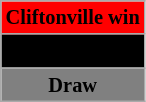<table class="wikitable" style="text-align: center; font-size: 85%">
<tr>
<td style="text-align: center;" bgcolor=red><span><strong>Cliftonville win</strong></span></td>
</tr>
<tr>
<td style="text-align: center;" bgcolor=black><span><strong>Crusaders win</strong></span></td>
</tr>
<tr>
<td style="text-align: center;" bgcolor=808080><span><strong>Draw</strong></span></td>
</tr>
</table>
